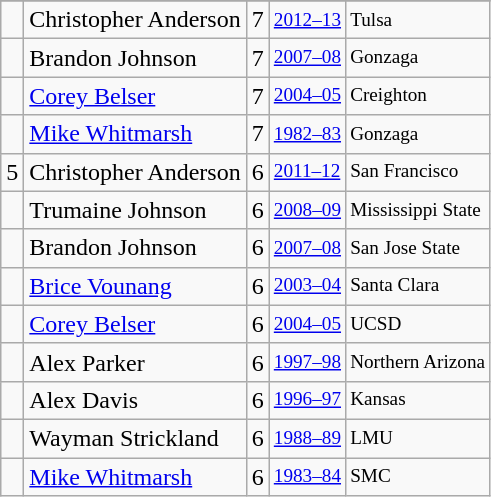<table class="wikitable">
<tr>
</tr>
<tr>
<td></td>
<td>Christopher Anderson</td>
<td>7</td>
<td style="font-size:80%;"><a href='#'>2012–13</a></td>
<td style="font-size:80%;">Tulsa</td>
</tr>
<tr>
<td></td>
<td>Brandon Johnson</td>
<td>7</td>
<td style="font-size:80%;"><a href='#'>2007–08</a></td>
<td style="font-size:80%;">Gonzaga</td>
</tr>
<tr>
<td></td>
<td><a href='#'>Corey Belser</a></td>
<td>7</td>
<td style="font-size:80%;"><a href='#'>2004–05</a></td>
<td style="font-size:80%;">Creighton</td>
</tr>
<tr>
<td></td>
<td><a href='#'>Mike Whitmarsh</a></td>
<td>7</td>
<td style="font-size:80%;"><a href='#'>1982–83</a></td>
<td style="font-size:80%;">Gonzaga</td>
</tr>
<tr>
<td>5</td>
<td>Christopher Anderson</td>
<td>6</td>
<td style="font-size:80%;"><a href='#'>2011–12</a></td>
<td style="font-size:80%;">San Francisco</td>
</tr>
<tr>
<td></td>
<td>Trumaine Johnson</td>
<td>6</td>
<td style="font-size:80%;"><a href='#'>2008–09</a></td>
<td style="font-size:80%;">Mississippi State</td>
</tr>
<tr>
<td></td>
<td>Brandon Johnson</td>
<td>6</td>
<td style="font-size:80%;"><a href='#'>2007–08</a></td>
<td style="font-size:80%;">San Jose State</td>
</tr>
<tr>
<td></td>
<td><a href='#'>Brice Vounang</a></td>
<td>6</td>
<td style="font-size:80%;"><a href='#'>2003–04</a></td>
<td style="font-size:80%;">Santa Clara</td>
</tr>
<tr>
<td></td>
<td><a href='#'>Corey Belser</a></td>
<td>6</td>
<td style="font-size:80%;"><a href='#'>2004–05</a></td>
<td style="font-size:80%;">UCSD</td>
</tr>
<tr>
<td></td>
<td>Alex Parker</td>
<td>6</td>
<td style="font-size:80%;"><a href='#'>1997–98</a></td>
<td style="font-size:80%;">Northern Arizona</td>
</tr>
<tr>
<td></td>
<td>Alex Davis</td>
<td>6</td>
<td style="font-size:80%;"><a href='#'>1996–97</a></td>
<td style="font-size:80%;">Kansas</td>
</tr>
<tr>
<td></td>
<td>Wayman Strickland</td>
<td>6</td>
<td style="font-size:80%;"><a href='#'>1988–89</a></td>
<td style="font-size:80%;">LMU</td>
</tr>
<tr>
<td></td>
<td><a href='#'>Mike Whitmarsh</a></td>
<td>6</td>
<td style="font-size:80%;"><a href='#'>1983–84</a></td>
<td style="font-size:80%;">SMC</td>
</tr>
</table>
